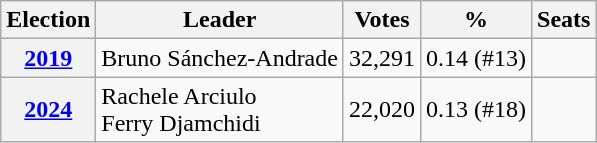<table class="wikitable">
<tr>
<th>Election</th>
<th>Leader</th>
<th>Votes</th>
<th>%</th>
<th>Seats</th>
</tr>
<tr>
<th><a href='#'>2019</a></th>
<td align="left">Bruno Sánchez-Andrade</td>
<td align="center">32,291</td>
<td align="center">0.14 (#13)</td>
<td></td>
</tr>
<tr>
<th><a href='#'>2024</a></th>
<td align="left">Rachele Arciulo<br>Ferry Djamchidi</td>
<td align="center">22,020</td>
<td align="center">0.13 (#18)</td>
<td></td>
</tr>
</table>
